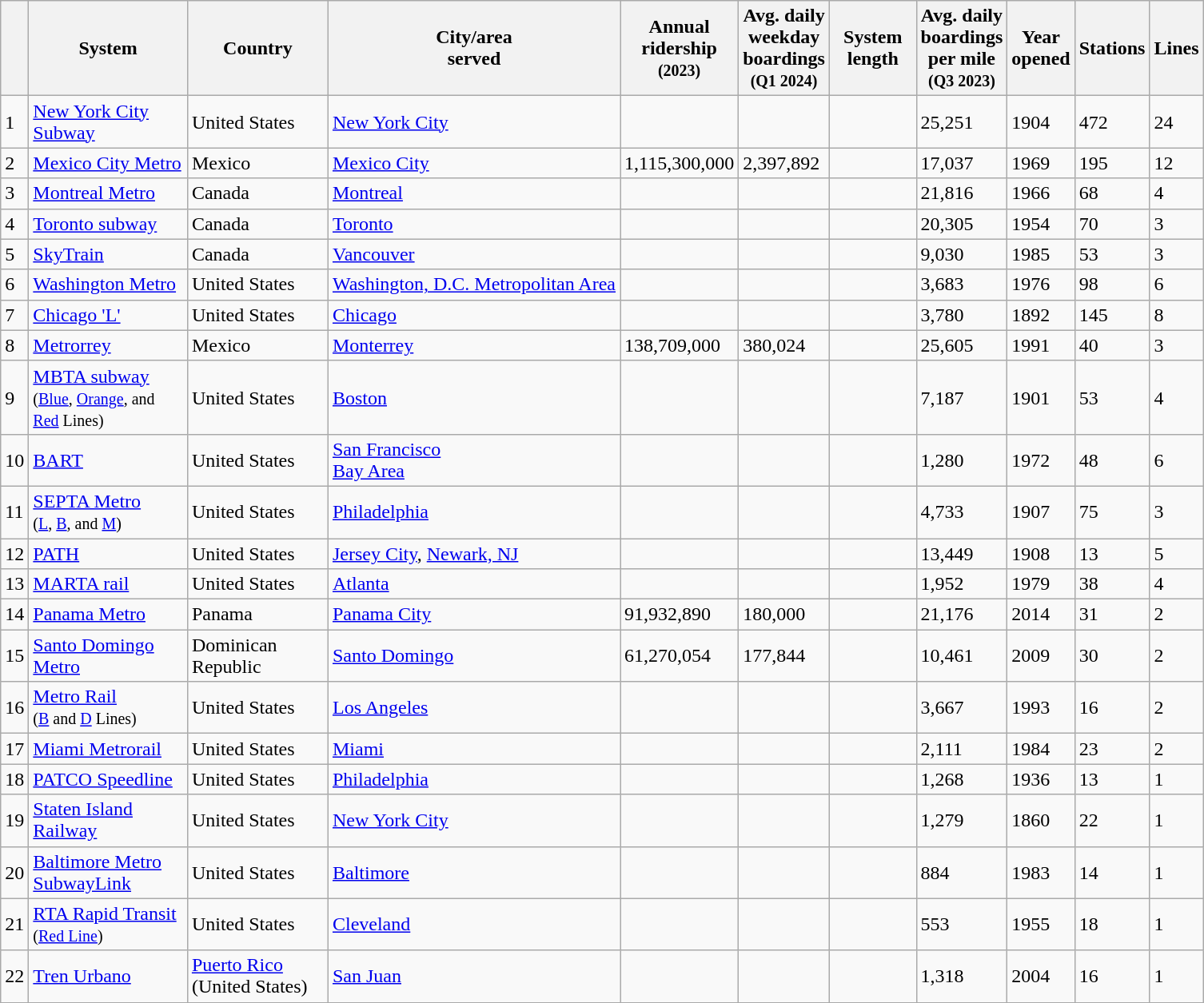<table class="sortable wikitable">
<tr>
<th></th>
<th width="125px">System</th>
<th width="110px">Country</th>
<th>City/area<br>served</th>
<th data-sort-type="number">Annual<br>ridership<br><small>(2023)</small></th>
<th data-sort-type="number">Avg. daily<br>weekday<br>boardings<br><small>(Q1 2024)</small></th>
<th width="65px">System<br>length</th>
<th>Avg. daily<br>boardings<br>per mile<br><small>(Q3 2023)</small></th>
<th data-sort-type="number">Year<br>opened</th>
<th data-sort-type="number">Stations</th>
<th data-sort-type="number">Lines</th>
</tr>
<tr>
<td>1</td>
<td style="text-align:left;"><a href='#'>New York City Subway</a></td>
<td style="text-align:left;">United States</td>
<td style="text-align:left;"><a href='#'>New York City</a></td>
<td></td>
<td></td>
<td></td>
<td>25,251</td>
<td>1904</td>
<td>472</td>
<td>24</td>
</tr>
<tr>
<td>2</td>
<td style="text-align:left;"><a href='#'>Mexico City Metro</a></td>
<td style="text-align:left;">Mexico</td>
<td style="text-align:left;"><a href='#'>Mexico City</a></td>
<td>1,115,300,000 </td>
<td>2,397,892</td>
<td></td>
<td>17,037</td>
<td>1969</td>
<td>195</td>
<td>12</td>
</tr>
<tr>
<td>3</td>
<td style="text-align:left;"><a href='#'>Montreal Metro</a></td>
<td style="text-align:left;">Canada</td>
<td style="text-align:left;"><a href='#'>Montreal</a></td>
<td></td>
<td></td>
<td></td>
<td>21,816</td>
<td>1966</td>
<td>68</td>
<td>4</td>
</tr>
<tr>
<td>4</td>
<td><a href='#'>Toronto subway</a></td>
<td>Canada</td>
<td><a href='#'>Toronto</a></td>
<td></td>
<td></td>
<td></td>
<td>20,305</td>
<td>1954</td>
<td>70</td>
<td>3</td>
</tr>
<tr>
<td>5</td>
<td><a href='#'>SkyTrain</a></td>
<td>Canada</td>
<td><a href='#'>Vancouver</a></td>
<td></td>
<td></td>
<td></td>
<td>9,030</td>
<td>1985</td>
<td>53</td>
<td>3</td>
</tr>
<tr>
<td>6</td>
<td style="text-align:left;"><a href='#'>Washington Metro</a></td>
<td style="text-align:left;">United States</td>
<td style="text-align:left;"><a href='#'>Washington, D.C. Metropolitan Area</a></td>
<td></td>
<td></td>
<td></td>
<td>3,683</td>
<td>1976</td>
<td>98</td>
<td>6</td>
</tr>
<tr>
<td>7</td>
<td><a href='#'>Chicago 'L'</a></td>
<td>United States</td>
<td><a href='#'>Chicago</a></td>
<td></td>
<td></td>
<td></td>
<td>3,780</td>
<td>1892</td>
<td>145</td>
<td>8</td>
</tr>
<tr>
<td>8</td>
<td style="text-align:left;"><a href='#'>Metrorrey</a></td>
<td style="text-align:left;">Mexico</td>
<td style="text-align:left;"><a href='#'>Monterrey</a></td>
<td>138,709,000</td>
<td>380,024 </td>
<td></td>
<td>25,605</td>
<td>1991</td>
<td>40</td>
<td>3</td>
</tr>
<tr>
<td>9</td>
<td style="text-align:left;"><a href='#'>MBTA subway</a><br><small>(<a href='#'>Blue</a>, <a href='#'>Orange</a>, and <a href='#'>Red</a>  Lines)</small></td>
<td style="text-align:left;">United States</td>
<td style="text-align:left;"><a href='#'>Boston</a></td>
<td></td>
<td></td>
<td></td>
<td>7,187</td>
<td>1901</td>
<td>53</td>
<td>4</td>
</tr>
<tr>
<td>10</td>
<td style="text-align:left;"><a href='#'>BART</a></td>
<td style="text-align:left;">United States</td>
<td style="text-align:left;"><a href='#'>San Francisco<br>Bay Area</a></td>
<td></td>
<td></td>
<td></td>
<td>1,280</td>
<td>1972</td>
<td>48</td>
<td>6</td>
</tr>
<tr>
<td>11</td>
<td style="text-align:left;"><a href='#'>SEPTA Metro</a><br><small>(<a href='#'>L</a>, <a href='#'>B</a>, and <a href='#'>M</a>)</small></td>
<td style="text-align:left;">United States</td>
<td style="text-align:left;"><a href='#'>Philadelphia</a></td>
<td></td>
<td></td>
<td></td>
<td>4,733</td>
<td>1907</td>
<td>75</td>
<td>3</td>
</tr>
<tr>
<td>12</td>
<td style="text-align:left;"><a href='#'>PATH</a></td>
<td style="text-align:left;">United States</td>
<td style="text-align:left;"><a href='#'>Jersey City</a>, <a href='#'>Newark, NJ</a></td>
<td></td>
<td></td>
<td></td>
<td>13,449</td>
<td>1908</td>
<td>13</td>
<td>5</td>
</tr>
<tr>
<td>13</td>
<td style="text-align:left;"><a href='#'>MARTA rail</a></td>
<td style="text-align:left;">United States</td>
<td style="text-align:left;"><a href='#'>Atlanta</a></td>
<td></td>
<td></td>
<td></td>
<td>1,952</td>
<td>1979</td>
<td>38</td>
<td>4</td>
</tr>
<tr>
<td>14</td>
<td style="text-align:left;"><a href='#'>Panama Metro</a></td>
<td style="text-align:left;">Panama</td>
<td style="text-align:left;"><a href='#'>Panama City</a></td>
<td>91,932,890</td>
<td>180,000</td>
<td></td>
<td>21,176</td>
<td>2014</td>
<td>31</td>
<td>2</td>
</tr>
<tr>
<td>15</td>
<td style="text-align:left;"><a href='#'>Santo Domingo Metro</a></td>
<td style="text-align:left;">Dominican Republic</td>
<td style="text-align:left;"><a href='#'>Santo Domingo</a></td>
<td>61,270,054</td>
<td>177,844<br></td>
<td></td>
<td>10,461</td>
<td>2009</td>
<td>30</td>
<td>2</td>
</tr>
<tr>
<td>16</td>
<td style="text-align:left;"><a href='#'>Metro Rail</a><br><small>(<a href='#'>B</a> and <a href='#'>D</a> Lines)</small></td>
<td style="text-align:left;">United States</td>
<td style="text-align:left;"><a href='#'>Los Angeles</a></td>
<td></td>
<td></td>
<td></td>
<td>3,667</td>
<td>1993</td>
<td>16</td>
<td>2</td>
</tr>
<tr>
<td>17</td>
<td style="text-align:left;"><a href='#'>Miami Metrorail</a></td>
<td style="text-align:left;">United States</td>
<td style="text-align:left;"><a href='#'>Miami</a></td>
<td></td>
<td></td>
<td></td>
<td>2,111</td>
<td>1984</td>
<td>23</td>
<td>2</td>
</tr>
<tr>
<td>18</td>
<td><a href='#'>PATCO Speedline</a></td>
<td>United States</td>
<td><a href='#'>Philadelphia</a></td>
<td></td>
<td></td>
<td></td>
<td>1,268</td>
<td>1936</td>
<td>13</td>
<td>1</td>
</tr>
<tr>
<td>19</td>
<td style="text-align:left;"><a href='#'>Staten Island Railway</a></td>
<td style="text-align:left;">United States</td>
<td style="text-align:left;"><a href='#'>New York City</a></td>
<td></td>
<td></td>
<td></td>
<td>1,279</td>
<td>1860</td>
<td>22</td>
<td>1</td>
</tr>
<tr>
<td>20</td>
<td style="text-align:left;"><a href='#'>Baltimore Metro SubwayLink</a></td>
<td style="text-align:left;">United States</td>
<td style="text-align:left;"><a href='#'>Baltimore</a></td>
<td></td>
<td></td>
<td></td>
<td>884</td>
<td>1983</td>
<td>14</td>
<td>1</td>
</tr>
<tr>
<td>21</td>
<td style="text-align:left;"><a href='#'>RTA Rapid Transit</a><br><small>(<a href='#'>Red Line</a>)</small></td>
<td style="text-align:left;">United States</td>
<td style="text-align:left;"><a href='#'>Cleveland</a></td>
<td></td>
<td></td>
<td></td>
<td>553</td>
<td>1955</td>
<td>18</td>
<td>1</td>
</tr>
<tr>
<td>22</td>
<td><a href='#'>Tren Urbano</a></td>
<td><a href='#'>Puerto Rico</a>  (United States)</td>
<td><a href='#'>San Juan</a></td>
<td></td>
<td></td>
<td></td>
<td>1,318</td>
<td>2004</td>
<td>16</td>
<td>1</td>
</tr>
<tr>
</tr>
</table>
